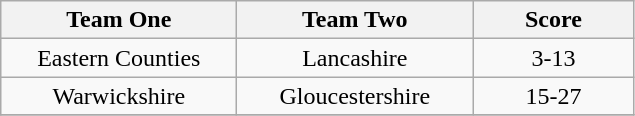<table class="wikitable" style="text-align: center">
<tr>
<th width=150>Team One</th>
<th width=150>Team Two</th>
<th width=100>Score</th>
</tr>
<tr>
<td>Eastern Counties</td>
<td>Lancashire</td>
<td>3-13</td>
</tr>
<tr>
<td>Warwickshire</td>
<td>Gloucestershire</td>
<td>15-27</td>
</tr>
<tr>
</tr>
</table>
